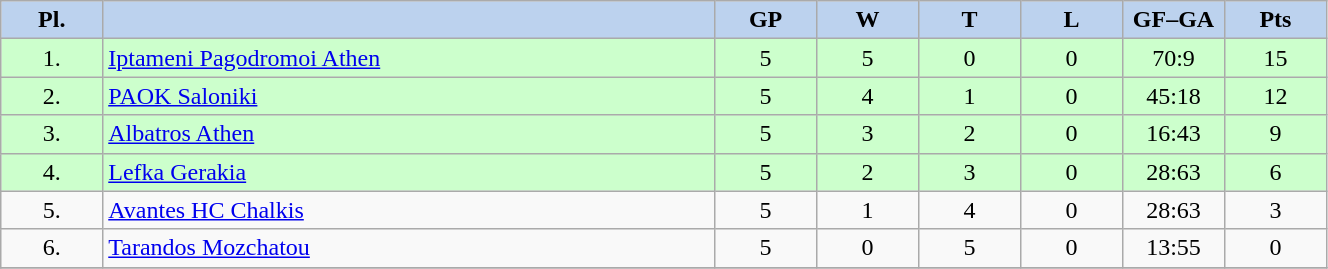<table class="wikitable" width="70%">
<tr style="font-weight:bold; background-color:#BCD2EE;" align="center" |>
<td width="5%">Pl.</td>
<td width="30%"></td>
<td width="5%">GP</td>
<td width="5%">W</td>
<td width="5%">T</td>
<td width="5%">L</td>
<td width="5%">GF–GA</td>
<td width="5%">Pts</td>
</tr>
<tr align="center" bgcolor="#CCFFCC">
<td>1.</td>
<td align="left"><a href='#'>Iptameni Pagodromoi Athen</a></td>
<td>5</td>
<td>5</td>
<td>0</td>
<td>0</td>
<td>70:9</td>
<td>15</td>
</tr>
<tr align="center" bgcolor="#CCFFCC">
<td>2.</td>
<td align="left"><a href='#'>PAOK Saloniki</a></td>
<td>5</td>
<td>4</td>
<td>1</td>
<td>0</td>
<td>45:18</td>
<td>12</td>
</tr>
<tr align="center" bgcolor="#CCFFCC">
<td>3.</td>
<td align="left"><a href='#'>Albatros Athen</a></td>
<td>5</td>
<td>3</td>
<td>2</td>
<td>0</td>
<td>16:43</td>
<td>9</td>
</tr>
<tr align="center" bgcolor="#CCFFCC">
<td>4.</td>
<td align="left"><a href='#'>Lefka Gerakia</a></td>
<td>5</td>
<td>2</td>
<td>3</td>
<td>0</td>
<td>28:63</td>
<td>6</td>
</tr>
<tr align="center">
<td>5.</td>
<td align="left"><a href='#'>Avantes HC Chalkis</a></td>
<td>5</td>
<td>1</td>
<td>4</td>
<td>0</td>
<td>28:63</td>
<td>3</td>
</tr>
<tr align="center">
<td>6.</td>
<td align="left"><a href='#'>Tarandos Mozchatou</a></td>
<td>5</td>
<td>0</td>
<td>5</td>
<td>0</td>
<td>13:55</td>
<td>0</td>
</tr>
<tr align="center">
</tr>
</table>
